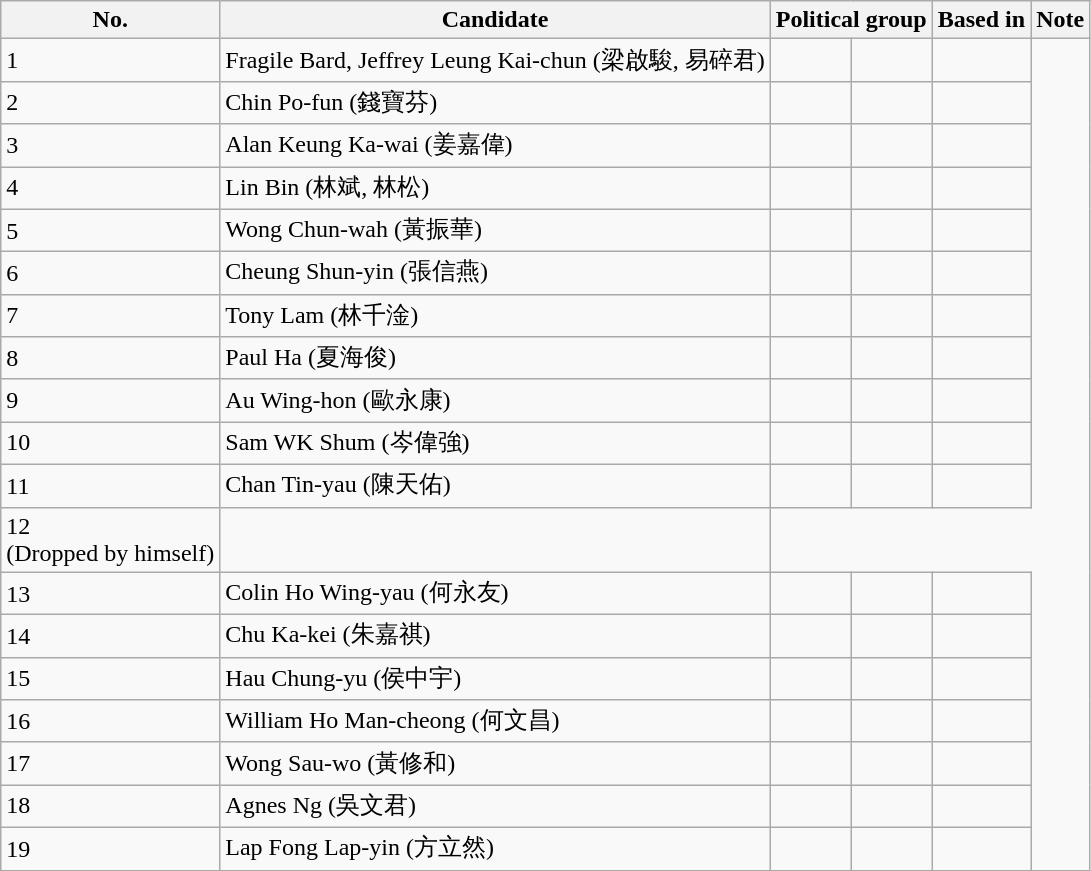<table class="wikitable">
<tr>
<th>No.</th>
<th>Candidate</th>
<th colspan="2">Political group</th>
<th>Based in</th>
<th>Note</th>
</tr>
<tr>
<td>1</td>
<td>Fragile Bard, Jeffrey Leung Kai-chun (梁啟駿, 易碎君)</td>
<td></td>
<td></td>
<td></td>
</tr>
<tr>
<td>2</td>
<td>Chin Po-fun (錢寶芬)</td>
<td></td>
<td></td>
<td></td>
</tr>
<tr>
<td>3</td>
<td>Alan Keung Ka-wai (姜嘉偉)</td>
<td></td>
<td></td>
<td></td>
</tr>
<tr>
<td>4</td>
<td>Lin Bin (林斌, 林松)</td>
<td></td>
<td></td>
<td></td>
</tr>
<tr>
<td>5</td>
<td>Wong Chun-wah (黃振華)</td>
<td></td>
<td></td>
<td></td>
</tr>
<tr>
<td>6</td>
<td>Cheung Shun-yin (張信燕)</td>
<td></td>
<td></td>
<td></td>
</tr>
<tr>
<td>7</td>
<td>Tony Lam (林千淦)</td>
<td></td>
<td></td>
<td></td>
</tr>
<tr>
<td>8</td>
<td>Paul Ha (夏海俊)</td>
<td></td>
<td></td>
<td></td>
</tr>
<tr>
<td>9</td>
<td>Au Wing-hon (歐永康)</td>
<td></td>
<td></td>
<td></td>
</tr>
<tr>
<td>10</td>
<td>Sam WK Shum (岑偉強)</td>
<td></td>
<td></td>
<td></td>
</tr>
<tr>
<td>11</td>
<td>Chan Tin-yau (陳天佑)</td>
<td></td>
<td></td>
<td></td>
</tr>
<tr>
<td>12<br>(Dropped by himself)</td>
<td></td>
</tr>
<tr>
<td>13</td>
<td>Colin Ho Wing-yau (何永友)</td>
<td></td>
<td></td>
<td></td>
</tr>
<tr>
<td>14</td>
<td>Chu Ka-kei (朱嘉祺)</td>
<td></td>
<td></td>
<td></td>
</tr>
<tr>
<td>15</td>
<td>Hau Chung-yu (侯中宇)</td>
<td></td>
<td></td>
<td></td>
</tr>
<tr>
<td>16</td>
<td>William Ho Man-cheong (何文昌)</td>
<td></td>
<td></td>
<td></td>
</tr>
<tr>
<td>17</td>
<td>Wong Sau-wo (黃修和)</td>
<td></td>
<td></td>
<td></td>
</tr>
<tr>
<td>18</td>
<td>Agnes Ng (吳文君)</td>
<td></td>
<td></td>
<td></td>
</tr>
<tr>
<td>19</td>
<td>Lap Fong Lap-yin (方立然)</td>
<td></td>
<td></td>
<td></td>
</tr>
</table>
